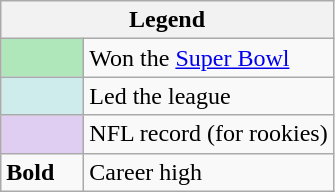<table class="wikitable mw-collapsible mw-collapsed">
<tr>
<th colspan="2">Legend</th>
</tr>
<tr>
<td style="background:#afe6ba; width:3em;"></td>
<td>Won the <a href='#'>Super Bowl</a></td>
</tr>
<tr>
<td style="background:#cfecec; width:3em;"></td>
<td>Led the league</td>
</tr>
<tr>
<td style="background:#e0cef2; width:3em;"></td>
<td>NFL record (for rookies)</td>
</tr>
<tr>
<td><strong>Bold</strong></td>
<td>Career high</td>
</tr>
</table>
